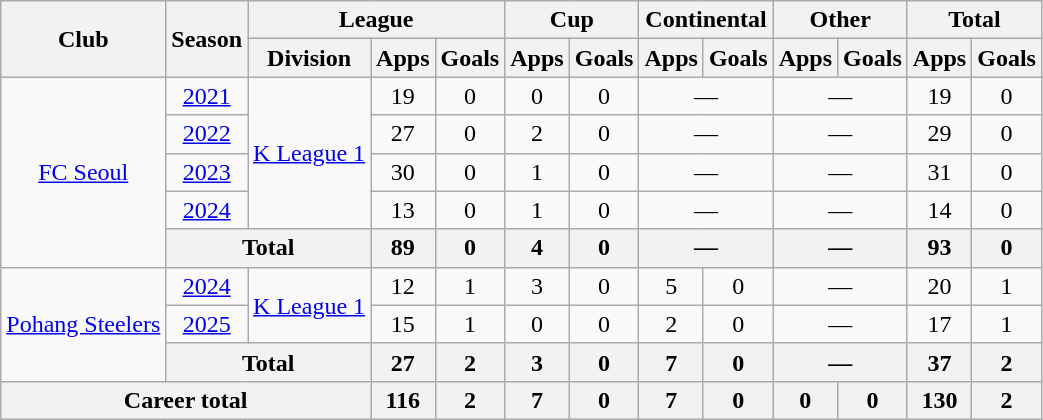<table class="wikitable" style="text-align: center">
<tr>
<th rowspan="2">Club</th>
<th rowspan="2">Season</th>
<th colspan="3">League</th>
<th colspan="2">Cup</th>
<th colspan="2">Continental</th>
<th colspan="2">Other</th>
<th colspan="2">Total</th>
</tr>
<tr>
<th>Division</th>
<th>Apps</th>
<th>Goals</th>
<th>Apps</th>
<th>Goals</th>
<th>Apps</th>
<th>Goals</th>
<th>Apps</th>
<th>Goals</th>
<th>Apps</th>
<th>Goals</th>
</tr>
<tr>
<td rowspan=5><a href='#'>FC Seoul</a></td>
<td><a href='#'>2021</a></td>
<td rowspan=4><a href='#'>K League 1</a></td>
<td>19</td>
<td>0</td>
<td>0</td>
<td>0</td>
<td colspan=2>—</td>
<td colspan=2>—</td>
<td>19</td>
<td>0</td>
</tr>
<tr>
<td><a href='#'>2022</a></td>
<td>27</td>
<td>0</td>
<td>2</td>
<td>0</td>
<td colspan=2>—</td>
<td colspan=2>—</td>
<td>29</td>
<td>0</td>
</tr>
<tr>
<td><a href='#'>2023</a></td>
<td>30</td>
<td>0</td>
<td>1</td>
<td>0</td>
<td colspan=2>—</td>
<td colspan=2>—</td>
<td>31</td>
<td>0</td>
</tr>
<tr>
<td><a href='#'>2024</a></td>
<td>13</td>
<td>0</td>
<td>1</td>
<td>0</td>
<td colspan=2>—</td>
<td colspan=2>—</td>
<td>14</td>
<td>0</td>
</tr>
<tr>
<th colspan="2">Total</th>
<th>89</th>
<th>0</th>
<th>4</th>
<th>0</th>
<th colspan=2>—</th>
<th colspan=2>—</th>
<th>93</th>
<th>0</th>
</tr>
<tr>
<td rowspan=3><a href='#'>Pohang Steelers</a></td>
<td><a href='#'>2024</a></td>
<td rowspan=2><a href='#'>K League 1</a></td>
<td>12</td>
<td>1</td>
<td>3</td>
<td>0</td>
<td>5</td>
<td>0</td>
<td colspan=2>—</td>
<td>20</td>
<td>1</td>
</tr>
<tr>
<td><a href='#'>2025</a></td>
<td>15</td>
<td>1</td>
<td>0</td>
<td>0</td>
<td>2</td>
<td>0</td>
<td colspan=2>—</td>
<td>17</td>
<td>1</td>
</tr>
<tr>
<th colspan="2">Total</th>
<th>27</th>
<th>2</th>
<th>3</th>
<th>0</th>
<th>7</th>
<th>0</th>
<th colspan=2>—</th>
<th>37</th>
<th>2</th>
</tr>
<tr>
<th colspan=3>Career total</th>
<th>116</th>
<th>2</th>
<th>7</th>
<th>0</th>
<th>7</th>
<th>0</th>
<th>0</th>
<th>0</th>
<th>130</th>
<th>2</th>
</tr>
</table>
